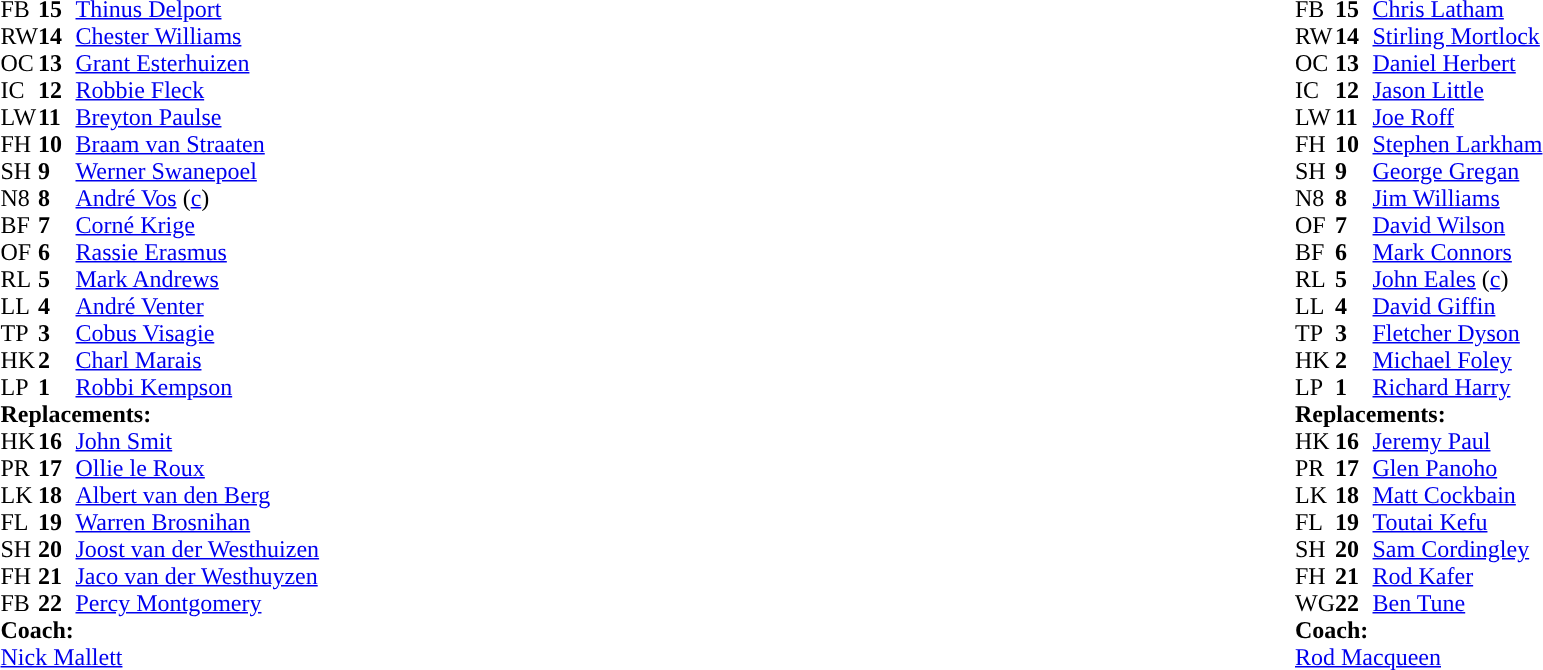<table style="width:100%">
<tr>
<td style="vertical-align:top;width:50%"><br><table cellspacing="0" cellpadding="0">
<tr>
<th width="25"></th>
<th width="25"></th>
</tr>
<tr>
<td>FB</td>
<td><strong>15</strong></td>
<td><a href='#'>Thinus Delport</a></td>
</tr>
<tr>
<td>RW</td>
<td><strong>14</strong></td>
<td><a href='#'>Chester Williams</a></td>
</tr>
<tr>
<td>OC</td>
<td><strong>13</strong></td>
<td><a href='#'>Grant Esterhuizen</a></td>
</tr>
<tr>
<td>IC</td>
<td><strong>12</strong></td>
<td><a href='#'>Robbie Fleck</a></td>
</tr>
<tr>
<td>LW</td>
<td><strong>11</strong></td>
<td><a href='#'>Breyton Paulse</a></td>
</tr>
<tr>
<td>FH</td>
<td><strong>10</strong></td>
<td><a href='#'>Braam van Straaten</a></td>
</tr>
<tr>
<td>SH</td>
<td><strong>9</strong></td>
<td><a href='#'>Werner Swanepoel</a></td>
</tr>
<tr>
<td>N8</td>
<td><strong>8</strong></td>
<td><a href='#'>André Vos</a> (<a href='#'>c</a>)</td>
</tr>
<tr>
<td>BF</td>
<td><strong>7</strong></td>
<td><a href='#'>Corné Krige</a></td>
</tr>
<tr>
<td>OF</td>
<td><strong>6</strong></td>
<td><a href='#'>Rassie Erasmus</a></td>
</tr>
<tr>
<td>RL</td>
<td><strong>5</strong></td>
<td><a href='#'>Mark Andrews</a></td>
</tr>
<tr>
<td>LL</td>
<td><strong>4</strong></td>
<td><a href='#'>André Venter</a></td>
</tr>
<tr>
<td>TP</td>
<td><strong>3</strong></td>
<td><a href='#'>Cobus Visagie</a></td>
</tr>
<tr>
<td>HK</td>
<td><strong>2</strong></td>
<td><a href='#'>Charl Marais</a></td>
</tr>
<tr>
<td>LP</td>
<td><strong>1</strong></td>
<td><a href='#'>Robbi Kempson</a></td>
</tr>
<tr>
<td colspan="3"><strong>Replacements:</strong></td>
</tr>
<tr>
<td>HK</td>
<td><strong>16</strong></td>
<td><a href='#'>John Smit</a></td>
</tr>
<tr>
<td>PR</td>
<td><strong>17</strong></td>
<td><a href='#'>Ollie le Roux</a></td>
</tr>
<tr>
<td>LK</td>
<td><strong>18</strong></td>
<td><a href='#'>Albert van den Berg</a></td>
</tr>
<tr>
<td>FL</td>
<td><strong>19</strong></td>
<td><a href='#'>Warren Brosnihan</a></td>
</tr>
<tr>
<td>SH</td>
<td><strong>20</strong></td>
<td><a href='#'>Joost van der Westhuizen</a></td>
</tr>
<tr>
<td>FH</td>
<td><strong>21</strong></td>
<td><a href='#'>Jaco van der Westhuyzen</a></td>
</tr>
<tr>
<td>FB</td>
<td><strong>22</strong></td>
<td><a href='#'>Percy Montgomery</a></td>
</tr>
<tr>
<td colspan="3"><strong>Coach:</strong></td>
</tr>
<tr>
<td colspan="3"> <a href='#'>Nick Mallett</a></td>
</tr>
</table>
</td>
<td style="vertical-align:top"></td>
<td style="vertical-align:top;width:50%"><br><table cellspacing="0" cellpadding="0" style="margin:auto">
<tr>
<th width="25"></th>
<th width="25"></th>
</tr>
<tr>
<td>FB</td>
<td><strong>15</strong></td>
<td><a href='#'>Chris Latham</a></td>
</tr>
<tr>
<td>RW</td>
<td><strong>14</strong></td>
<td><a href='#'>Stirling Mortlock</a></td>
</tr>
<tr>
<td>OC</td>
<td><strong>13</strong></td>
<td><a href='#'>Daniel Herbert</a></td>
</tr>
<tr>
<td>IC</td>
<td><strong>12</strong></td>
<td><a href='#'>Jason Little</a></td>
</tr>
<tr>
<td>LW</td>
<td><strong>11</strong></td>
<td><a href='#'>Joe Roff</a></td>
</tr>
<tr>
<td>FH</td>
<td><strong>10</strong></td>
<td><a href='#'>Stephen Larkham</a></td>
</tr>
<tr>
<td>SH</td>
<td><strong>9</strong></td>
<td><a href='#'>George Gregan</a></td>
</tr>
<tr>
<td>N8</td>
<td><strong>8</strong></td>
<td><a href='#'>Jim Williams</a></td>
</tr>
<tr>
<td>OF</td>
<td><strong>7</strong></td>
<td><a href='#'>David Wilson</a></td>
</tr>
<tr>
<td>BF</td>
<td><strong>6</strong></td>
<td><a href='#'>Mark Connors</a></td>
</tr>
<tr>
<td>RL</td>
<td><strong>5</strong></td>
<td><a href='#'>John Eales</a> (<a href='#'>c</a>)</td>
</tr>
<tr>
<td>LL</td>
<td><strong>4</strong></td>
<td><a href='#'>David Giffin</a></td>
</tr>
<tr>
<td>TP</td>
<td><strong>3</strong></td>
<td><a href='#'>Fletcher Dyson</a></td>
</tr>
<tr>
<td>HK</td>
<td><strong>2</strong></td>
<td><a href='#'>Michael Foley</a></td>
</tr>
<tr>
<td>LP</td>
<td><strong>1</strong></td>
<td><a href='#'>Richard Harry</a></td>
</tr>
<tr>
<td colspan="3"><strong>Replacements:</strong></td>
</tr>
<tr>
<td>HK</td>
<td><strong>16</strong></td>
<td><a href='#'>Jeremy Paul</a></td>
</tr>
<tr>
<td>PR</td>
<td><strong>17</strong></td>
<td><a href='#'>Glen Panoho</a></td>
</tr>
<tr>
<td>LK</td>
<td><strong>18</strong></td>
<td><a href='#'>Matt Cockbain</a></td>
</tr>
<tr>
<td>FL</td>
<td><strong>19</strong></td>
<td><a href='#'>Toutai Kefu</a></td>
</tr>
<tr>
<td>SH</td>
<td><strong>20</strong></td>
<td><a href='#'>Sam Cordingley</a></td>
</tr>
<tr>
<td>FH</td>
<td><strong>21</strong></td>
<td><a href='#'>Rod Kafer</a></td>
</tr>
<tr>
<td>WG</td>
<td><strong>22</strong></td>
<td><a href='#'>Ben Tune</a></td>
</tr>
<tr>
<td colspan="3"><strong>Coach:</strong></td>
</tr>
<tr>
<td colspan="3"> <a href='#'>Rod Macqueen</a></td>
</tr>
</table>
</td>
</tr>
</table>
